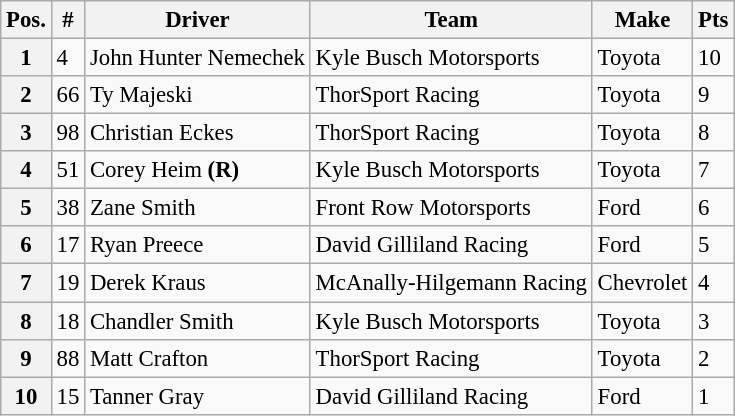<table class="wikitable" style="font-size:95%">
<tr>
<th>Pos.</th>
<th>#</th>
<th>Driver</th>
<th>Team</th>
<th>Make</th>
<th>Pts</th>
</tr>
<tr>
<th>1</th>
<td>4</td>
<td>John Hunter Nemechek</td>
<td>Kyle Busch Motorsports</td>
<td>Toyota</td>
<td>10</td>
</tr>
<tr>
<th>2</th>
<td>66</td>
<td>Ty Majeski</td>
<td>ThorSport Racing</td>
<td>Toyota</td>
<td>9</td>
</tr>
<tr>
<th>3</th>
<td>98</td>
<td>Christian Eckes</td>
<td>ThorSport Racing</td>
<td>Toyota</td>
<td>8</td>
</tr>
<tr>
<th>4</th>
<td>51</td>
<td>Corey Heim <strong>(R)</strong></td>
<td>Kyle Busch Motorsports</td>
<td>Toyota</td>
<td>7</td>
</tr>
<tr>
<th>5</th>
<td>38</td>
<td>Zane Smith</td>
<td>Front Row Motorsports</td>
<td>Ford</td>
<td>6</td>
</tr>
<tr>
<th>6</th>
<td>17</td>
<td>Ryan Preece</td>
<td>David Gilliland Racing</td>
<td>Ford</td>
<td>5</td>
</tr>
<tr>
<th>7</th>
<td>19</td>
<td>Derek Kraus</td>
<td>McAnally-Hilgemann Racing</td>
<td>Chevrolet</td>
<td>4</td>
</tr>
<tr>
<th>8</th>
<td>18</td>
<td>Chandler Smith</td>
<td>Kyle Busch Motorsports</td>
<td>Toyota</td>
<td>3</td>
</tr>
<tr>
<th>9</th>
<td>88</td>
<td>Matt Crafton</td>
<td>ThorSport Racing</td>
<td>Toyota</td>
<td>2</td>
</tr>
<tr>
<th>10</th>
<td>15</td>
<td>Tanner Gray</td>
<td>David Gilliland Racing</td>
<td>Ford</td>
<td>1</td>
</tr>
</table>
